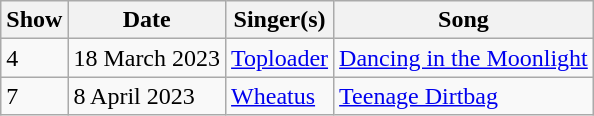<table class="wikitable">
<tr>
<th>Show</th>
<th>Date</th>
<th>Singer(s)</th>
<th>Song</th>
</tr>
<tr>
<td>4</td>
<td>18 March 2023</td>
<td><a href='#'>Toploader</a></td>
<td><a href='#'>Dancing in the Moonlight</a></td>
</tr>
<tr>
<td>7</td>
<td>8 April 2023</td>
<td><a href='#'>Wheatus</a></td>
<td><a href='#'>Teenage Dirtbag</a></td>
</tr>
</table>
